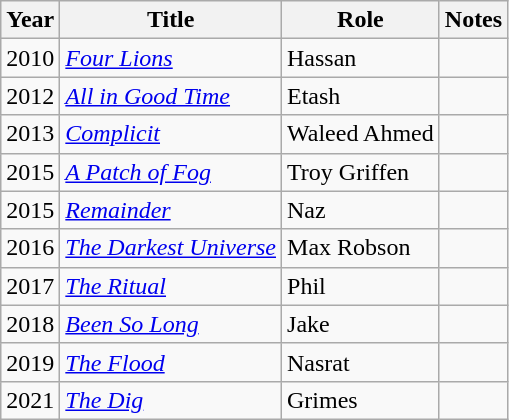<table class="wikitable sortable">
<tr>
<th>Year</th>
<th>Title</th>
<th>Role</th>
<th class="unsortable">Notes</th>
</tr>
<tr>
<td>2010</td>
<td><em><a href='#'>Four Lions</a></em></td>
<td>Hassan</td>
<td></td>
</tr>
<tr>
<td>2012</td>
<td><em><a href='#'>All in Good Time</a></em></td>
<td>Etash</td>
<td></td>
</tr>
<tr>
<td>2013</td>
<td><em><a href='#'>Complicit</a></em></td>
<td>Waleed Ahmed</td>
<td></td>
</tr>
<tr>
<td>2015</td>
<td><em><a href='#'>A Patch of Fog</a></em></td>
<td>Troy Griffen</td>
<td></td>
</tr>
<tr>
<td>2015</td>
<td><em><a href='#'>Remainder</a></em></td>
<td>Naz</td>
<td></td>
</tr>
<tr>
<td>2016</td>
<td><em><a href='#'>The Darkest Universe</a></em></td>
<td>Max Robson</td>
<td></td>
</tr>
<tr>
<td>2017</td>
<td><em><a href='#'>The Ritual</a></em></td>
<td>Phil</td>
<td></td>
</tr>
<tr>
<td>2018</td>
<td><a href='#'><em>Been So Long</em></a></td>
<td>Jake</td>
<td></td>
</tr>
<tr>
<td>2019</td>
<td><em><a href='#'>The Flood</a></em></td>
<td>Nasrat</td>
<td></td>
</tr>
<tr>
<td>2021</td>
<td><em><a href='#'>The Dig</a></em></td>
<td>Grimes</td>
<td></td>
</tr>
</table>
